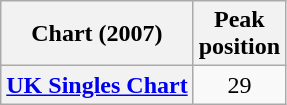<table class="wikitable plainrowheaders">
<tr>
<th scope="col">Chart (2007)</th>
<th scope="col">Peak<br>position</th>
</tr>
<tr>
<th scope="row"><a href='#'>UK Singles Chart</a></th>
<td align="center">29</td>
</tr>
</table>
